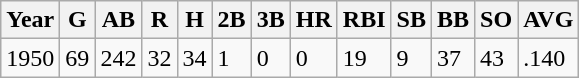<table class="wikitable">
<tr>
<th><strong>Year</strong></th>
<th><strong>G</strong></th>
<th><strong>AB</strong></th>
<th><strong>R</strong></th>
<th><strong>H</strong></th>
<th><strong>2B</strong></th>
<th><strong>3B</strong></th>
<th><strong>HR</strong></th>
<th><strong>RBI</strong></th>
<th><strong>SB</strong></th>
<th><strong>BB</strong></th>
<th><strong>SO</strong></th>
<th><strong>AVG</strong></th>
</tr>
<tr>
<td>1950</td>
<td>69</td>
<td>242</td>
<td>32</td>
<td>34</td>
<td>1</td>
<td>0</td>
<td>0</td>
<td>19</td>
<td>9</td>
<td>37</td>
<td>43</td>
<td>.140</td>
</tr>
</table>
